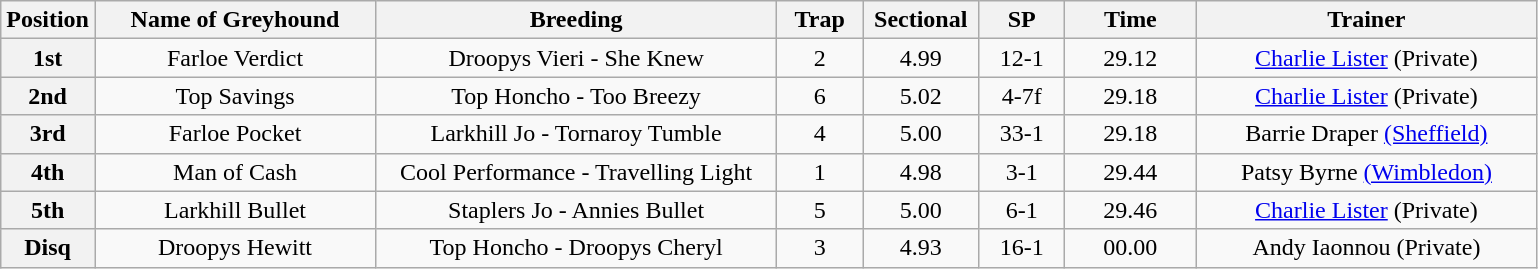<table class="wikitable" style="text-align: center">
<tr>
<th width=50>Position</th>
<th width=180>Name of Greyhound</th>
<th width=260>Breeding</th>
<th width=50>Trap</th>
<th width=70>Sectional</th>
<th width=50>SP</th>
<th width=80>Time</th>
<th width=220>Trainer</th>
</tr>
<tr>
<th>1st</th>
<td>Farloe Verdict</td>
<td>Droopys Vieri - She Knew</td>
<td>2</td>
<td>4.99</td>
<td>12-1</td>
<td>29.12</td>
<td><a href='#'>Charlie Lister</a> (Private)</td>
</tr>
<tr>
<th>2nd</th>
<td>Top Savings</td>
<td>Top Honcho - Too Breezy</td>
<td>6</td>
<td>5.02</td>
<td>4-7f</td>
<td>29.18</td>
<td><a href='#'>Charlie Lister</a> (Private)</td>
</tr>
<tr>
<th>3rd</th>
<td>Farloe Pocket</td>
<td>Larkhill Jo - Tornaroy Tumble</td>
<td>4</td>
<td>5.00</td>
<td>33-1</td>
<td>29.18</td>
<td>Barrie Draper <a href='#'>(Sheffield)</a></td>
</tr>
<tr>
<th>4th</th>
<td>Man of Cash</td>
<td>Cool Performance - Travelling Light</td>
<td>1</td>
<td>4.98</td>
<td>3-1</td>
<td>29.44</td>
<td>Patsy Byrne <a href='#'>(Wimbledon)</a></td>
</tr>
<tr>
<th>5th</th>
<td>Larkhill Bullet</td>
<td>Staplers Jo - Annies Bullet</td>
<td>5</td>
<td>5.00</td>
<td>6-1</td>
<td>29.46</td>
<td><a href='#'>Charlie Lister</a> (Private)</td>
</tr>
<tr>
<th>Disq</th>
<td>Droopys Hewitt</td>
<td>Top Honcho - Droopys Cheryl</td>
<td>3</td>
<td>4.93</td>
<td>16-1</td>
<td>00.00</td>
<td>Andy Iaonnou (Private)</td>
</tr>
</table>
